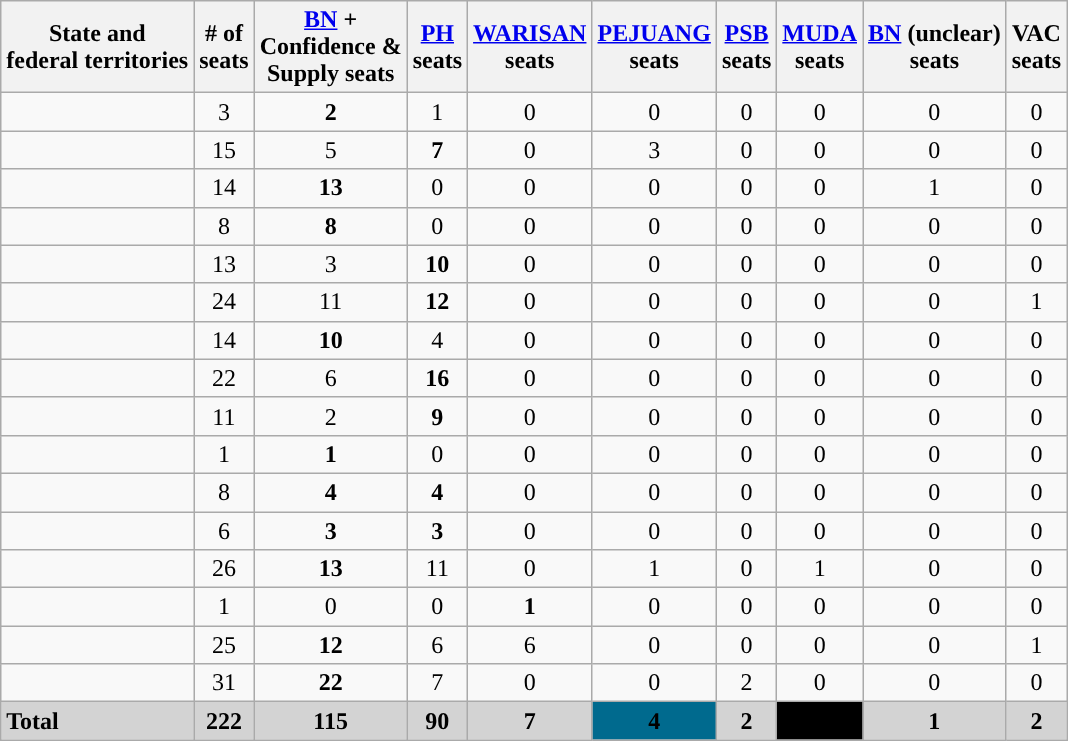<table class="wikitable sortable" style="text-align:center">
<tr>
<th>State and<br>federal territories</th>
<th># of<br>seats</th>
<th><a href='#'>BN</a> + <br>Confidence & <br>Supply seats</th>
<th><a href='#'>PH</a><br>seats</th>
<th><a href='#'>WARISAN</a><br>seats</th>
<th><a href='#'>PEJUANG</a><br>seats</th>
<th><a href='#'>PSB</a><br>seats</th>
<th><a href='#'>MUDA</a><br>seats</th>
<th><a href='#'>BN</a> (unclear)<br>seats</th>
<th>VAC<br>seats</th>
</tr>
<tr>
<td style="text-align:left"></td>
<td>3</td>
<td><strong>2</strong></td>
<td>1</td>
<td>0</td>
<td>0</td>
<td>0</td>
<td>0</td>
<td>0</td>
<td>0</td>
</tr>
<tr>
<td style="text-align:left"></td>
<td>15</td>
<td>5</td>
<td style="background-color:"><strong>7</strong></td>
<td>0</td>
<td>3</td>
<td>0</td>
<td>0</td>
<td>0</td>
<td>0</td>
</tr>
<tr>
<td style="text-align:left"></td>
<td>14</td>
<td><strong>13</strong></td>
<td>0</td>
<td>0</td>
<td>0</td>
<td>0</td>
<td>0</td>
<td>1</td>
<td>0</td>
</tr>
<tr>
<td style="text-align:left"></td>
<td>8</td>
<td><strong>8</strong></td>
<td>0</td>
<td>0</td>
<td>0</td>
<td>0</td>
<td>0</td>
<td>0</td>
<td>0</td>
</tr>
<tr>
<td style="text-align:left"></td>
<td>13</td>
<td>3</td>
<td style="background-color:"><strong>10</strong></td>
<td>0</td>
<td>0</td>
<td>0</td>
<td>0</td>
<td>0</td>
<td>0</td>
</tr>
<tr>
<td style="text-align:left"></td>
<td>24</td>
<td>11</td>
<td><strong>12</strong></td>
<td>0</td>
<td>0</td>
<td>0</td>
<td>0</td>
<td>0</td>
<td>1</td>
</tr>
<tr>
<td style="text-align:left"></td>
<td>14</td>
<td><strong>10</strong></td>
<td>4</td>
<td>0</td>
<td>0</td>
<td>0</td>
<td>0</td>
<td>0</td>
<td>0</td>
</tr>
<tr>
<td style="text-align:left"></td>
<td>22</td>
<td>6</td>
<td><strong>16</strong></td>
<td>0</td>
<td>0</td>
<td>0</td>
<td>0</td>
<td>0</td>
<td>0</td>
</tr>
<tr>
<td style="text-align:left"></td>
<td>11</td>
<td>2</td>
<td style="background-color:"><strong>9</strong></td>
<td>0</td>
<td>0</td>
<td>0</td>
<td>0</td>
<td>0</td>
<td>0</td>
</tr>
<tr>
<td style="text-align:left"></td>
<td>1</td>
<td><strong>1</strong></td>
<td>0</td>
<td>0</td>
<td>0</td>
<td>0</td>
<td>0</td>
<td>0</td>
<td>0</td>
</tr>
<tr>
<td style="text-align:left"></td>
<td>8</td>
<td><strong>4</strong></td>
<td><strong>4</strong></td>
<td>0</td>
<td>0</td>
<td>0</td>
<td>0</td>
<td>0</td>
<td>0</td>
</tr>
<tr>
<td style="text-align:left"></td>
<td>6</td>
<td><strong>3</strong></td>
<td style="background-color:"><strong>3</strong></td>
<td>0</td>
<td>0</td>
<td>0</td>
<td>0</td>
<td>0</td>
<td>0</td>
</tr>
<tr>
<td style="text-align:left"></td>
<td>26</td>
<td><strong>13</strong></td>
<td>11</td>
<td>0</td>
<td>1</td>
<td>0</td>
<td>1</td>
<td>0</td>
<td>0</td>
</tr>
<tr>
<td style="text-align:left"></td>
<td>1</td>
<td>0</td>
<td>0</td>
<td style="background-color:"><strong>1</strong></td>
<td>0</td>
<td>0</td>
<td>0</td>
<td>0</td>
<td>0</td>
</tr>
<tr>
<td style="text-align:left"></td>
<td>25</td>
<td><strong>12</strong></td>
<td>6</td>
<td>6</td>
<td>0</td>
<td>0</td>
<td>0</td>
<td>0</td>
<td>1</td>
</tr>
<tr>
<td style="text-align:left"></td>
<td>31</td>
<td><strong>22</strong></td>
<td>7</td>
<td>0</td>
<td>0</td>
<td>2</td>
<td>0</td>
<td>0</td>
<td>0</td>
</tr>
<tr class="sortbottom" bgcolor="lightgrey">
<td style="text-align:left"><strong>Total</strong></td>
<td><strong>222</strong></td>
<td><span><strong>115</strong></span></td>
<td style="background-color:"><strong>90</strong></td>
<td><strong>7</strong></td>
<td bgcolor="#006A8E"><span><strong>4</strong></span></td>
<td><span><strong>2</strong></span></td>
<td bgcolor="#000000"><span><strong>1</strong></span></td>
<td><span><strong>1</strong></span></td>
<td><strong>2</strong></td>
</tr>
</table>
